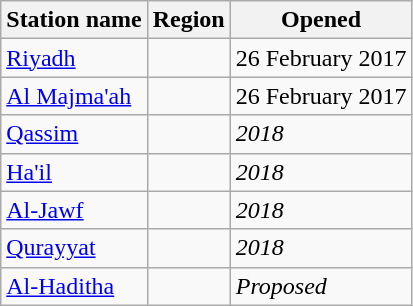<table class="wikitable">
<tr>
<th>Station name</th>
<th>Region</th>
<th>Opened</th>
</tr>
<tr>
<td><a href='#'>Riyadh</a></td>
<td></td>
<td>26 February 2017</td>
</tr>
<tr>
<td><a href='#'>Al Majma'ah</a></td>
<td></td>
<td>26 February 2017</td>
</tr>
<tr>
<td><a href='#'>Qassim</a></td>
<td></td>
<td><em>2018</em></td>
</tr>
<tr>
<td><a href='#'>Ha'il</a></td>
<td></td>
<td><em>2018</em></td>
</tr>
<tr>
<td><a href='#'>Al-Jawf</a></td>
<td></td>
<td><em>2018</em></td>
</tr>
<tr>
<td><a href='#'>Qurayyat</a></td>
<td></td>
<td><em>2018</em></td>
</tr>
<tr>
<td><a href='#'>Al-Haditha</a></td>
<td></td>
<td><em>Proposed</em></td>
</tr>
</table>
